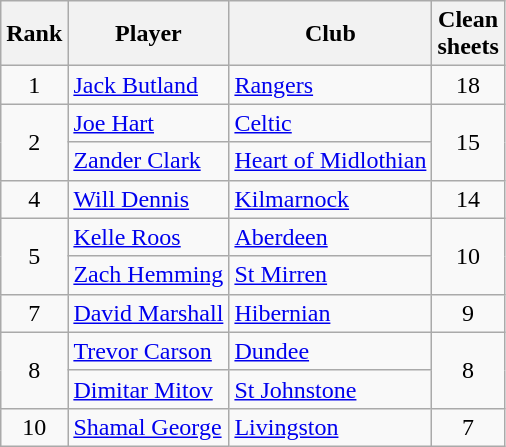<table class="wikitable" style="text-align:center">
<tr>
<th>Rank</th>
<th>Player</th>
<th>Club</th>
<th>Clean<br>sheets</th>
</tr>
<tr>
<td>1</td>
<td align="left"> <a href='#'>Jack Butland</a></td>
<td align="left"><a href='#'>Rangers</a></td>
<td>18</td>
</tr>
<tr>
<td rowspan="2">2</td>
<td align="left"> <a href='#'>Joe Hart</a></td>
<td align="left"><a href='#'>Celtic</a></td>
<td rowspan="2">15</td>
</tr>
<tr>
<td align="left"> <a href='#'>Zander Clark</a></td>
<td align="left"><a href='#'>Heart of Midlothian</a></td>
</tr>
<tr>
<td>4</td>
<td align="left"> <a href='#'>Will Dennis</a></td>
<td align="left"><a href='#'>Kilmarnock</a></td>
<td>14</td>
</tr>
<tr>
<td rowspan="2">5</td>
<td align="left"> <a href='#'>Kelle Roos</a></td>
<td align="left"><a href='#'>Aberdeen</a></td>
<td rowspan="2">10</td>
</tr>
<tr>
<td align="left"> <a href='#'>Zach Hemming</a></td>
<td align="left"><a href='#'>St Mirren</a></td>
</tr>
<tr>
<td>7</td>
<td align="left"> <a href='#'>David Marshall</a></td>
<td align="left"><a href='#'>Hibernian</a></td>
<td>9</td>
</tr>
<tr>
<td rowspan="2">8</td>
<td align="left"> <a href='#'>Trevor Carson</a></td>
<td align="left"><a href='#'>Dundee</a></td>
<td rowspan="2">8</td>
</tr>
<tr>
<td align="left"> <a href='#'>Dimitar Mitov</a></td>
<td align="left"><a href='#'>St Johnstone</a></td>
</tr>
<tr>
<td>10</td>
<td align="left"> <a href='#'>Shamal George</a></td>
<td align="left"><a href='#'>Livingston</a></td>
<td>7</td>
</tr>
</table>
